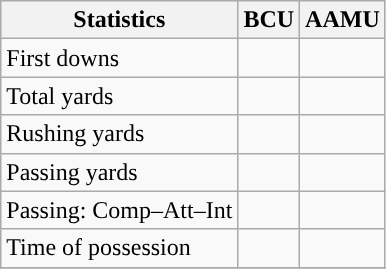<table class="wikitable" style="float: left;">
<tr>
<th>Statistics</th>
<th>BCU</th>
<th>AAMU</th>
</tr>
<tr>
<td>First downs</td>
<td></td>
<td></td>
</tr>
<tr>
<td>Total yards</td>
<td></td>
<td></td>
</tr>
<tr>
<td>Rushing yards</td>
<td></td>
<td></td>
</tr>
<tr>
<td>Passing yards</td>
<td></td>
<td></td>
</tr>
<tr>
<td>Passing: Comp–Att–Int</td>
<td></td>
<td></td>
</tr>
<tr>
<td>Time of possession</td>
<td></td>
<td></td>
</tr>
<tr>
</tr>
</table>
